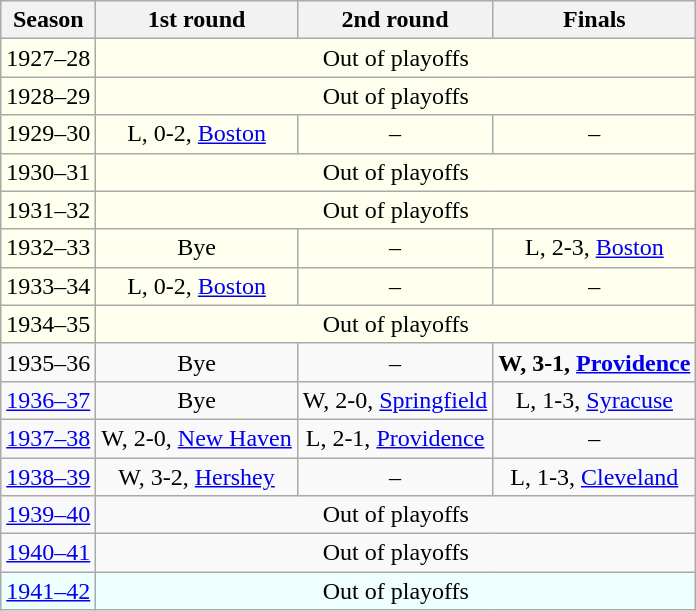<table class="wikitable" style="text-align:center">
<tr>
<th>Season</th>
<th>1st round</th>
<th>2nd round</th>
<th>Finals</th>
</tr>
<tr bgcolor="#ffffee">
<td>1927–28</td>
<td colspan="3">Out of playoffs</td>
</tr>
<tr bgcolor="#ffffee">
<td>1928–29</td>
<td colspan="3">Out of playoffs</td>
</tr>
<tr bgcolor="#ffffee">
<td>1929–30</td>
<td>L, 0-2, <a href='#'>Boston</a></td>
<td>–</td>
<td>–</td>
</tr>
<tr bgcolor="#ffffee">
<td>1930–31</td>
<td colspan="3">Out of playoffs</td>
</tr>
<tr bgcolor="#ffffee">
<td>1931–32</td>
<td colspan="3">Out of playoffs</td>
</tr>
<tr bgcolor="#ffffee">
<td>1932–33</td>
<td>Bye</td>
<td>–</td>
<td>L, 2-3, <a href='#'>Boston</a></td>
</tr>
<tr bgcolor="#ffffee">
<td>1933–34</td>
<td>L, 0-2, <a href='#'>Boston</a></td>
<td>–</td>
<td>–</td>
</tr>
<tr bgcolor="#ffffee">
<td>1934–35</td>
<td colspan="3">Out of playoffs</td>
</tr>
<tr>
<td>1935–36</td>
<td>Bye</td>
<td>–</td>
<td><strong>W, 3-1, <a href='#'>Providence</a></strong></td>
</tr>
<tr>
<td><a href='#'>1936–37</a></td>
<td>Bye</td>
<td>W, 2-0, <a href='#'>Springfield</a></td>
<td>L, 1-3, <a href='#'>Syracuse</a></td>
</tr>
<tr>
<td><a href='#'>1937–38</a></td>
<td>W, 2-0, <a href='#'>New Haven</a></td>
<td>L, 2-1, <a href='#'>Providence</a></td>
<td>–</td>
</tr>
<tr>
<td><a href='#'>1938–39</a></td>
<td>W, 3-2, <a href='#'>Hershey</a></td>
<td>–</td>
<td>L, 1-3, <a href='#'>Cleveland</a></td>
</tr>
<tr>
<td><a href='#'>1939–40</a></td>
<td colspan="3">Out of playoffs</td>
</tr>
<tr>
<td><a href='#'>1940–41</a></td>
<td colspan="3">Out of playoffs</td>
</tr>
<tr bgcolor="#eeffff">
<td><a href='#'>1941–42</a></td>
<td colspan="3">Out of playoffs</td>
</tr>
</table>
